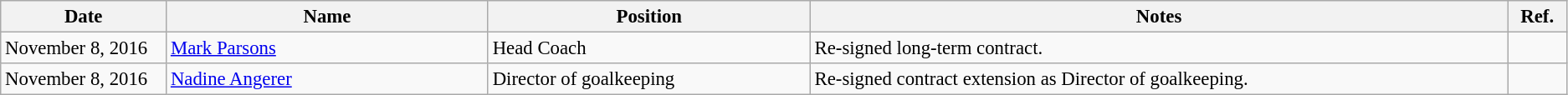<table class="wikitable" style="text-align:left; font-size:95%;">
<tr>
<th style="width:125px;">Date</th>
<th style="width:250px;">Name</th>
<th style="width:250px;">Position</th>
<th style="width:550px;">Notes</th>
<th style="width:40px;">Ref.</th>
</tr>
<tr>
<td>November 8, 2016</td>
<td><a href='#'>Mark Parsons</a></td>
<td>Head Coach</td>
<td>Re-signed long-term contract.</td>
<td></td>
</tr>
<tr>
<td>November 8, 2016</td>
<td><a href='#'>Nadine Angerer</a></td>
<td>Director of goalkeeping</td>
<td>Re-signed contract extension as Director of goalkeeping.</td>
<td></td>
</tr>
</table>
